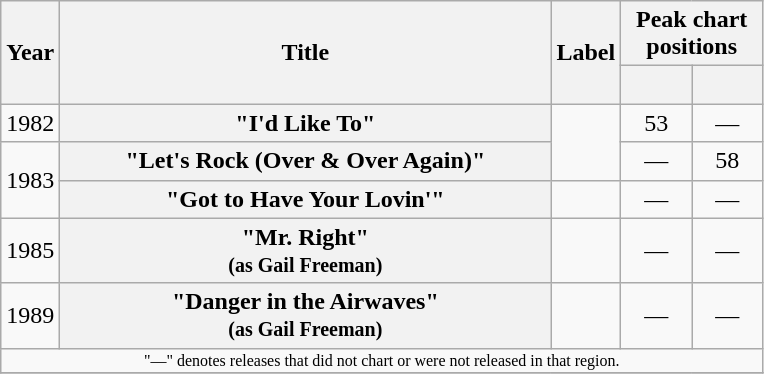<table class="wikitable plainrowheaders" style="text-align:center;">
<tr>
<th rowspan="2">Year</th>
<th rowspan="2" style="width:20em;">Title</th>
<th rowspan="2">Label</th>
<th colspan="2">Peak chart positions</th>
</tr>
<tr>
<th width="40"><br></th>
<th width="40"><br></th>
</tr>
<tr>
<td>1982</td>
<th scope="row">"I'd Like To"</th>
<td rowspan="2"></td>
<td align=center>53</td>
<td align=center>―</td>
</tr>
<tr>
<td rowspan="2">1983</td>
<th scope="row">"Let's Rock (Over & Over Again)"</th>
<td align=center>―</td>
<td align=center>58</td>
</tr>
<tr>
<th scope="row">"Got to Have Your Lovin'"</th>
<td></td>
<td align=center>―</td>
<td align=center>―</td>
</tr>
<tr>
<td>1985</td>
<th scope="row">"Mr. Right" <br><small>(as Gail Freeman)</small></th>
<td></td>
<td align=center>―</td>
<td align=center>―</td>
</tr>
<tr>
<td>1989</td>
<th scope="row">"Danger in the Airwaves"  <br><small>(as Gail Freeman)</small></th>
<td></td>
<td align=center>―</td>
<td align=center>―</td>
</tr>
<tr>
<td colspan="7" style="font-size:8pt">"—" denotes releases that did not chart or were not released in that region.</td>
</tr>
<tr>
</tr>
</table>
